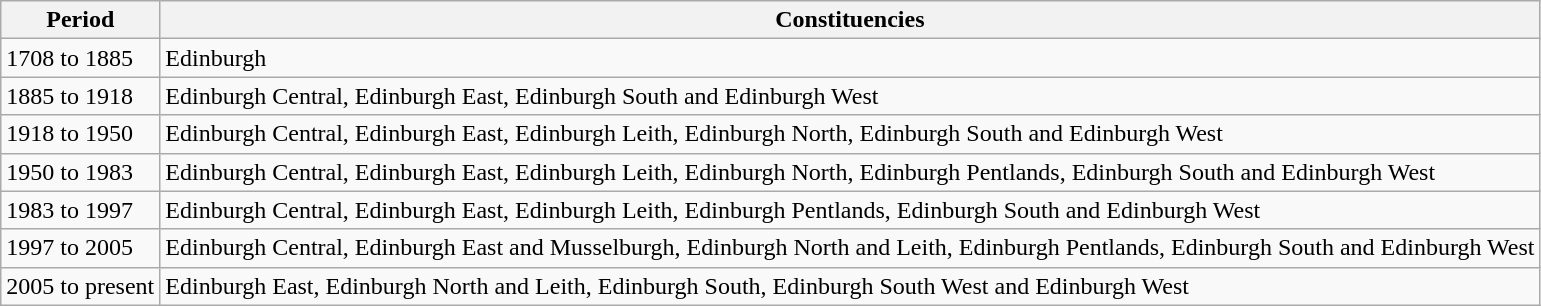<table class="wikitable">
<tr>
<th>Period</th>
<th>Constituencies</th>
</tr>
<tr>
<td>1708 to 1885</td>
<td>Edinburgh</td>
</tr>
<tr>
<td>1885 to 1918</td>
<td>Edinburgh Central, Edinburgh East, Edinburgh South and Edinburgh West</td>
</tr>
<tr>
<td>1918 to 1950</td>
<td>Edinburgh Central, Edinburgh East, Edinburgh Leith, Edinburgh North, Edinburgh South and Edinburgh West</td>
</tr>
<tr>
<td>1950 to 1983</td>
<td>Edinburgh Central, Edinburgh East, Edinburgh Leith, Edinburgh North, Edinburgh Pentlands, Edinburgh South and Edinburgh West</td>
</tr>
<tr>
<td>1983 to 1997</td>
<td>Edinburgh Central, Edinburgh East, Edinburgh Leith, Edinburgh Pentlands, Edinburgh South and Edinburgh West</td>
</tr>
<tr>
<td>1997 to 2005</td>
<td>Edinburgh Central, Edinburgh East and Musselburgh, Edinburgh North and Leith, Edinburgh Pentlands, Edinburgh South and Edinburgh West</td>
</tr>
<tr>
<td>2005 to present</td>
<td>Edinburgh East, Edinburgh North and Leith, Edinburgh South, Edinburgh South West and Edinburgh West</td>
</tr>
</table>
